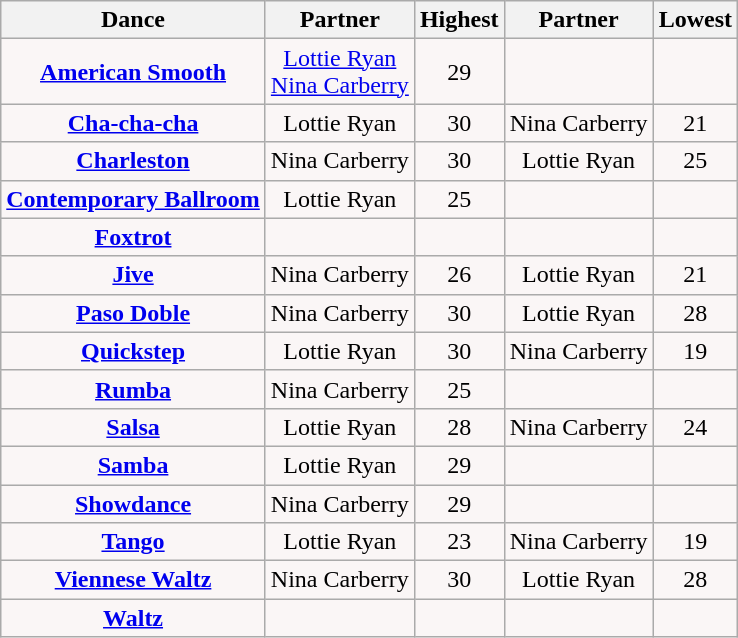<table class="wikitable sortable collapsed">
<tr style="text-align:Center; background:cc;">
<th>Dance</th>
<th>Partner</th>
<th>Highest</th>
<th>Partner</th>
<th>Lowest</th>
</tr>
<tr style="text-align: center; background:#faf6f6">
<td><strong><a href='#'>American Smooth</a></strong></td>
<td><a href='#'>Lottie Ryan</a><br><a href='#'>Nina Carberry</a></td>
<td>29</td>
<td></td>
<td></td>
</tr>
<tr style="text-align: center; background:#faf6f6">
<td><strong><a href='#'>Cha-cha-cha</a></strong></td>
<td>Lottie Ryan</td>
<td>30</td>
<td>Nina Carberry</td>
<td>21</td>
</tr>
<tr style="text-align: center; background:#faf6f6">
<td><strong><a href='#'>Charleston</a></strong></td>
<td>Nina Carberry</td>
<td>30</td>
<td>Lottie Ryan</td>
<td>25</td>
</tr>
<tr style="text-align: center; background:#faf6f6">
<td><strong><a href='#'>Contemporary Ballroom</a></strong></td>
<td>Lottie Ryan</td>
<td>25</td>
<td></td>
<td></td>
</tr>
<tr style="text-align: center; background:#faf6f6">
<td><strong><a href='#'>Foxtrot</a></strong></td>
<td></td>
<td></td>
<td></td>
<td></td>
</tr>
<tr style="text-align: center; background:#faf6f6">
<td><strong><a href='#'>Jive</a></strong></td>
<td>Nina Carberry</td>
<td>26</td>
<td>Lottie Ryan</td>
<td>21</td>
</tr>
<tr style="text-align: center; background:#faf6f6">
<td><strong><a href='#'>Paso Doble</a></strong></td>
<td>Nina Carberry</td>
<td>30</td>
<td>Lottie Ryan</td>
<td>28</td>
</tr>
<tr style="text-align: center; background:#faf6f6">
<td><strong><a href='#'>Quickstep</a></strong></td>
<td>Lottie Ryan</td>
<td>30</td>
<td>Nina Carberry</td>
<td>19</td>
</tr>
<tr style="text-align: center; background:#faf6f6">
<td><strong><a href='#'>Rumba</a></strong></td>
<td>Nina Carberry</td>
<td>25</td>
<td></td>
<td></td>
</tr>
<tr style="text-align: center; background:#faf6f6">
<td><strong><a href='#'>Salsa</a></strong></td>
<td>Lottie Ryan</td>
<td>28</td>
<td>Nina Carberry</td>
<td>24</td>
</tr>
<tr style="text-align: center; background:#faf6f6">
<td><strong><a href='#'>Samba</a></strong></td>
<td>Lottie Ryan</td>
<td>29</td>
<td></td>
<td></td>
</tr>
<tr style="text-align: center; background:#faf6f6">
<td><strong><a href='#'>Showdance</a></strong></td>
<td>Nina Carberry</td>
<td>29</td>
<td></td>
<td></td>
</tr>
<tr style="text-align: center; background:#faf6f6">
<td><strong><a href='#'>Tango</a></strong></td>
<td>Lottie Ryan</td>
<td>23</td>
<td>Nina Carberry</td>
<td>19</td>
</tr>
<tr style="text-align: center; background:#faf6f6">
<td><strong><a href='#'>Viennese Waltz</a></strong></td>
<td>Nina Carberry</td>
<td>30</td>
<td>Lottie Ryan</td>
<td>28</td>
</tr>
<tr style="text-align: center; background:#faf6f6">
<td><strong><a href='#'>Waltz</a></strong></td>
<td></td>
<td></td>
<td></td>
<td></td>
</tr>
</table>
